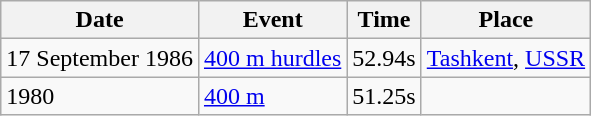<table class="wikitable">
<tr>
<th>Date</th>
<th>Event</th>
<th>Time</th>
<th>Place</th>
</tr>
<tr>
<td>17 September 1986</td>
<td><a href='#'>400&nbsp;m hurdles</a></td>
<td>52.94s</td>
<td><a href='#'>Tashkent</a>, <a href='#'>USSR</a></td>
</tr>
<tr>
<td>1980</td>
<td><a href='#'>400&nbsp;m</a></td>
<td>51.25s</td>
<td></td>
</tr>
</table>
